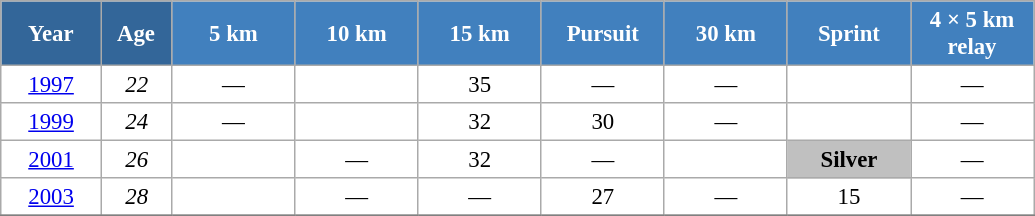<table class="wikitable" style="font-size:95%; text-align:center; border:grey solid 1px; border-collapse:collapse; background:#ffffff;">
<tr>
<th style="background-color:#369; color:white; width:60px;"> Year </th>
<th style="background-color:#369; color:white; width:40px;"> Age </th>
<th style="background-color:#4180be; color:white; width:75px;"> 5 km </th>
<th style="background-color:#4180be; color:white; width:75px;"> 10 km </th>
<th style="background-color:#4180be; color:white; width:75px;"> 15 km </th>
<th style="background-color:#4180be; color:white; width:75px;"> Pursuit </th>
<th style="background-color:#4180be; color:white; width:75px;"> 30 km </th>
<th style="background-color:#4180be; color:white; width:75px;"> Sprint </th>
<th style="background-color:#4180be; color:white; width:75px;"> 4 × 5 km <br> relay </th>
</tr>
<tr>
<td><a href='#'>1997</a></td>
<td><em>22</em></td>
<td>—</td>
<td></td>
<td>35</td>
<td>—</td>
<td>—</td>
<td></td>
<td>—</td>
</tr>
<tr>
<td><a href='#'>1999</a></td>
<td><em>24</em></td>
<td>—</td>
<td></td>
<td>32</td>
<td>30</td>
<td>—</td>
<td></td>
<td>—</td>
</tr>
<tr>
<td><a href='#'>2001</a></td>
<td><em>26</em></td>
<td></td>
<td>—</td>
<td>32</td>
<td>—</td>
<td></td>
<td style="background:silver;"><strong>Silver</strong></td>
<td>—</td>
</tr>
<tr>
<td><a href='#'>2003</a></td>
<td><em>28</em></td>
<td></td>
<td>—</td>
<td>—</td>
<td>27</td>
<td>—</td>
<td>15</td>
<td>—</td>
</tr>
<tr>
</tr>
</table>
